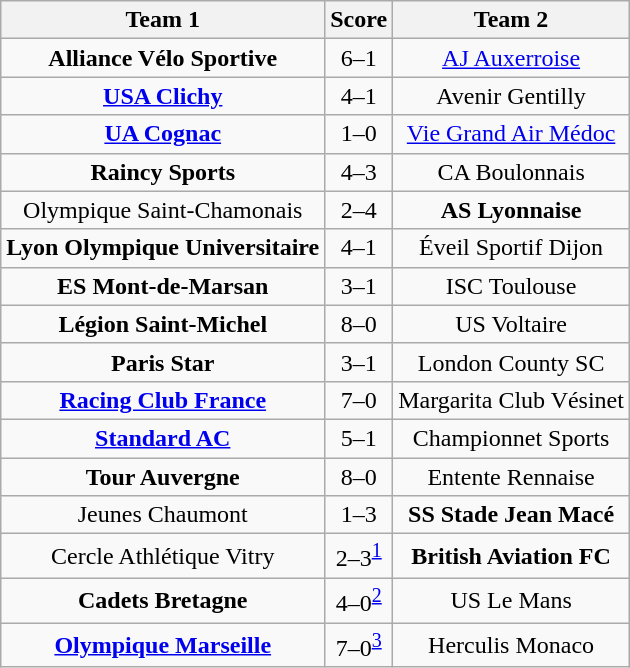<table class="wikitable" style="text-align: center">
<tr>
<th>Team 1</th>
<th>Score</th>
<th>Team 2</th>
</tr>
<tr>
<td><strong>Alliance Vélo Sportive</strong></td>
<td>6–1</td>
<td><a href='#'>AJ Auxerroise</a></td>
</tr>
<tr>
<td><strong><a href='#'>USA Clichy</a></strong></td>
<td>4–1</td>
<td>Avenir Gentilly</td>
</tr>
<tr>
<td><strong><a href='#'>UA Cognac</a></strong></td>
<td>1–0</td>
<td><a href='#'>Vie Grand Air Médoc</a></td>
</tr>
<tr>
<td><strong>Raincy Sports</strong></td>
<td>4–3</td>
<td>CA Boulonnais</td>
</tr>
<tr>
<td>Olympique Saint-Chamonais</td>
<td>2–4</td>
<td><strong>AS Lyonnaise</strong></td>
</tr>
<tr>
<td><strong>Lyon Olympique Universitaire</strong></td>
<td>4–1</td>
<td>Éveil Sportif Dijon</td>
</tr>
<tr>
<td><strong>ES Mont-de-Marsan</strong></td>
<td>3–1</td>
<td>ISC Toulouse</td>
</tr>
<tr>
<td><strong>Légion Saint-Michel</strong></td>
<td>8–0</td>
<td>US Voltaire</td>
</tr>
<tr>
<td><strong>Paris Star</strong></td>
<td>3–1</td>
<td>London County SC</td>
</tr>
<tr>
<td><a href='#'><strong>Racing Club France</strong></a></td>
<td>7–0</td>
<td>Margarita Club Vésinet</td>
</tr>
<tr>
<td><a href='#'><strong>Standard AC</strong></a></td>
<td>5–1</td>
<td>Championnet Sports</td>
</tr>
<tr>
<td><strong>Tour Auvergne</strong></td>
<td>8–0</td>
<td>Entente Rennaise</td>
</tr>
<tr>
<td>Jeunes Chaumont</td>
<td>1–3</td>
<td><strong>SS Stade Jean Macé</strong></td>
</tr>
<tr>
<td>Cercle Athlétique Vitry</td>
<td>2–3<sup><a href='#'>1</a></sup></td>
<td><strong>British Aviation FC</strong></td>
</tr>
<tr>
<td><strong>Cadets Bretagne</strong></td>
<td>4–0<sup><a href='#'>2</a></sup></td>
<td>US Le Mans</td>
</tr>
<tr>
<td><strong><a href='#'>Olympique Marseille</a></strong></td>
<td>7–0<sup><a href='#'>3</a></sup></td>
<td>Herculis Monaco</td>
</tr>
</table>
